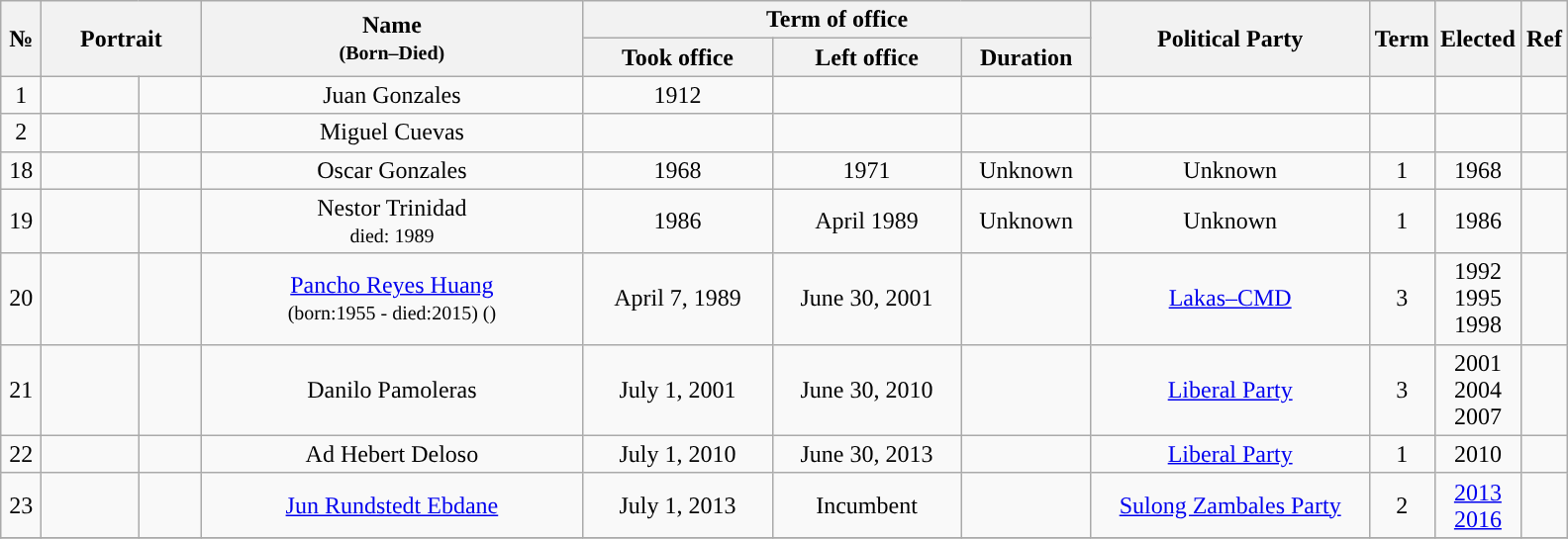<table class="wikitable"  style="text-align:center">
<tr>
<th rowspan=2 style="width:20px;">№</th>
<th rowspan=2 colspan=2 style="width:100px;">Portrait</th>
<th style="width:250px;" rowspan=2>Name<br><small>(Born–Died)</small></th>
<th colspan=3>Term of office</th>
<th style="width:180px;" rowspan="2">Political Party</th>
<th style="width:20px;" rowspan="2">Term</th>
<th style="width:40px;" rowspan="2">Elected</th>
<th rowspan=2 style="width:20px;">Ref</th>
</tr>
<tr>
<th style="width:120px;">Took office</th>
<th style="width:120px;">Left office</th>
<th style="width:80px;">Duration</th>
</tr>
<tr>
<td>1</td>
<td></td>
<td></td>
<td>Juan Gonzales</td>
<td>1912</td>
<td></td>
<td></td>
<td></td>
<td></td>
<td></td>
<td></td>
</tr>
<tr>
<td>2</td>
<td></td>
<td></td>
<td>Miguel Cuevas</td>
<td></td>
<td></td>
<td></td>
<td></td>
<td></td>
<td></td>
<td></td>
</tr>
<tr>
<td>18</td>
<td></td>
<td></td>
<td>Oscar Gonzales</td>
<td>1968</td>
<td>1971</td>
<td>Unknown</td>
<td>Unknown</td>
<td>1</td>
<td>1968</td>
<td></td>
</tr>
<tr>
<td>19</td>
<td></td>
<td></td>
<td>Nestor Trinidad<br><small>died: 1989</small></td>
<td>1986</td>
<td>April 1989</td>
<td>Unknown</td>
<td>Unknown</td>
<td>1</td>
<td>1986</td>
<td></td>
</tr>
<tr>
<td>20</td>
<td style="background: "> </td>
<td></td>
<td><a href='#'>Pancho Reyes Huang</a><br><small>(born:1955 - died:2015) ()</small></td>
<td>April 7, 1989</td>
<td>June 30, 2001</td>
<td></td>
<td><a href='#'>Lakas–CMD</a></td>
<td>3</td>
<td>1992<br>1995<br>1998</td>
<td></td>
</tr>
<tr>
<td>21</td>
<td></td>
<td></td>
<td>Danilo Pamoleras</td>
<td>July 1, 2001</td>
<td>June 30, 2010</td>
<td></td>
<td><a href='#'>Liberal Party</a></td>
<td>3</td>
<td>2001<br>2004<br>2007</td>
<td></td>
</tr>
<tr>
<td>22</td>
<td style="background: "> </td>
<td></td>
<td>Ad Hebert Deloso</td>
<td>July 1, 2010</td>
<td>June 30, 2013</td>
<td></td>
<td><a href='#'>Liberal Party</a></td>
<td>1</td>
<td>2010</td>
<td></td>
</tr>
<tr>
<td>23</td>
<td style="background: "> </td>
<td></td>
<td><a href='#'>Jun Rundstedt Ebdane</a><br><small></small></td>
<td>July 1, 2013</td>
<td>Incumbent</td>
<td></td>
<td><a href='#'>Sulong Zambales Party</a></td>
<td>2</td>
<td><a href='#'>2013</a><br><a href='#'>2016</a></td>
<td></td>
</tr>
<tr>
</tr>
</table>
